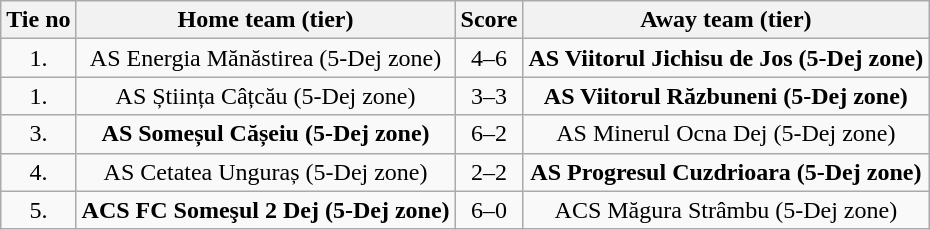<table class="wikitable" style="text-align: center">
<tr>
<th>Tie no</th>
<th>Home team (tier)</th>
<th>Score</th>
<th>Away team (tier)</th>
</tr>
<tr>
<td>1.</td>
<td>AS Energia Mănăstirea (5-Dej zone)</td>
<td>4–6</td>
<td><strong>AS Viitorul Jichisu de Jos (5-Dej zone)</strong></td>
</tr>
<tr>
<td>1.</td>
<td>AS Știința Câțcău (5-Dej zone)</td>
<td>3–3 </td>
<td><strong>AS Viitorul Răzbuneni (5-Dej zone)</strong></td>
</tr>
<tr>
<td>3.</td>
<td><strong>AS Someșul Cășeiu (5-Dej zone)</strong></td>
<td>6–2</td>
<td>AS Minerul Ocna Dej (5-Dej zone)</td>
</tr>
<tr>
<td>4.</td>
<td>AS Cetatea Unguraș (5-Dej zone)</td>
<td>2–2 </td>
<td><strong>AS Progresul Cuzdrioara (5-Dej zone)</strong></td>
</tr>
<tr>
<td>5.</td>
<td><strong>ACS FC Someşul 2 Dej (5-Dej zone)</strong></td>
<td>6–0</td>
<td>ACS Măgura Strâmbu (5-Dej zone)</td>
</tr>
</table>
